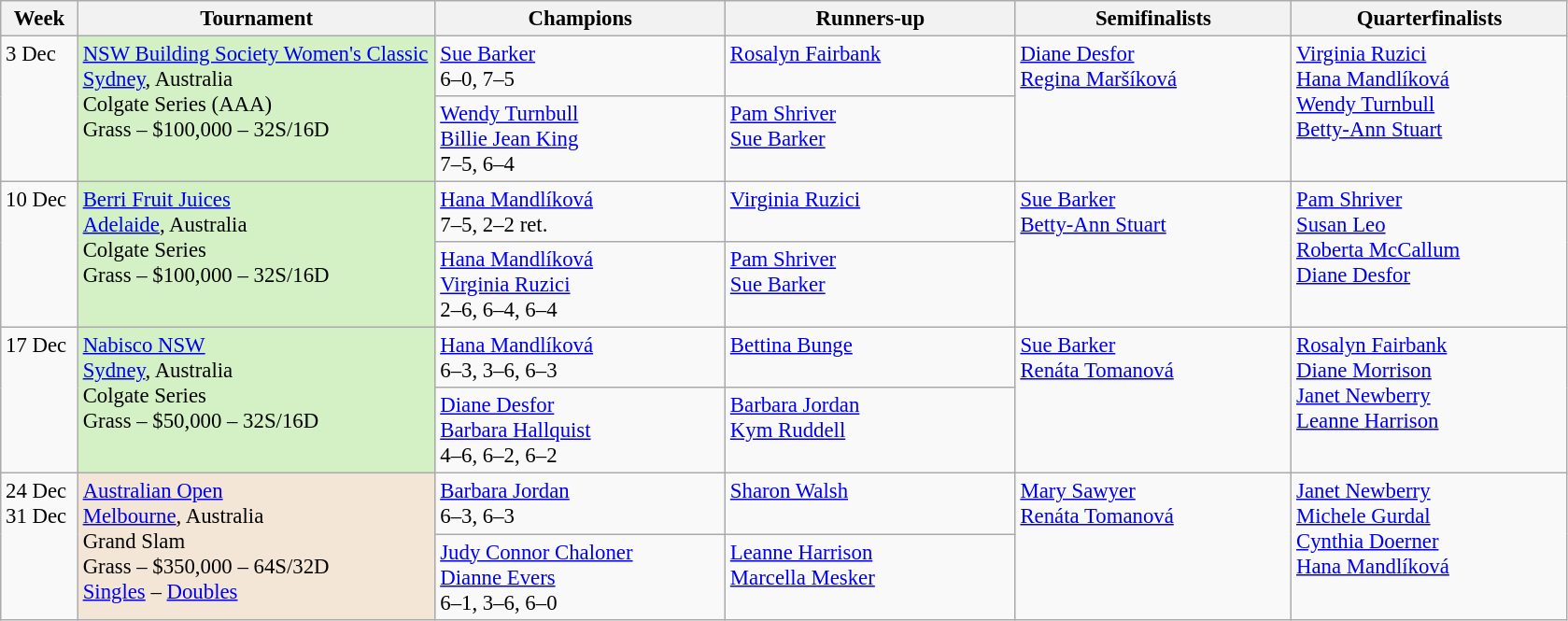<table class=wikitable style=font-size:95%>
<tr>
<th style="width:48px;">Week</th>
<th style="width:248px;">Tournament</th>
<th style="width:200px;">Champions</th>
<th style="width:200px;">Runners-up</th>
<th style="width:190px;">Semifinalists</th>
<th style="width:190px;">Quarterfinalists</th>
</tr>
<tr valign=top>
<td rowspan=2>3 Dec</td>
<td style="background:#D4F1C5;" rowspan="2"><a href='#'>NSW Building Society Women's Classic</a><br> <a href='#'>Sydney</a>, Australia <br>Colgate Series (AAA)<br>Grass – $100,000 – 32S/16D</td>
<td> <a href='#'>Sue Barker</a><br> 6–0, 7–5</td>
<td> <a href='#'>Rosalyn Fairbank</a></td>
<td rowspan=2> <a href='#'>Diane Desfor</a><br> <a href='#'>Regina Maršíková</a></td>
<td rowspan=2> <a href='#'>Virginia Ruzici</a><br> <a href='#'>Hana Mandlíková</a><br> <a href='#'>Wendy Turnbull</a><br> <a href='#'>Betty-Ann Stuart</a></td>
</tr>
<tr valign=top>
<td> <a href='#'>Wendy Turnbull</a> <br>  <a href='#'>Billie Jean King</a><br> 7–5, 6–4</td>
<td> <a href='#'>Pam Shriver</a> <br>  <a href='#'>Sue Barker</a></td>
</tr>
<tr valign=top>
<td rowspan=2>10 Dec</td>
<td style="background:#D4F1C5;" rowspan="2"><a href='#'>Berri Fruit Juices</a><br> <a href='#'>Adelaide</a>, Australia <br>Colgate Series<br>Grass – $100,000 – 32S/16D</td>
<td> <a href='#'>Hana Mandlíková</a><br> 7–5, 2–2 ret.</td>
<td> <a href='#'>Virginia Ruzici</a></td>
<td rowspan=2> <a href='#'>Sue Barker</a><br> <a href='#'>Betty-Ann Stuart</a></td>
<td rowspan=2> <a href='#'>Pam Shriver</a><br> <a href='#'>Susan Leo</a><br> <a href='#'>Roberta McCallum</a><br> <a href='#'>Diane Desfor</a></td>
</tr>
<tr valign=top>
<td> <a href='#'>Hana Mandlíková</a> <br>  <a href='#'>Virginia Ruzici</a><br>2–6, 6–4, 6–4</td>
<td> <a href='#'>Pam Shriver</a> <br>  <a href='#'>Sue Barker</a></td>
</tr>
<tr valign=top>
<td rowspan=2>17 Dec</td>
<td style="background:#D4F1C5;" rowspan="2"><a href='#'>Nabisco NSW</a><br> <a href='#'>Sydney</a>, Australia <br>Colgate Series<br>Grass – $50,000 – 32S/16D</td>
<td> <a href='#'>Hana Mandlíková</a><br> 6–3, 3–6, 6–3</td>
<td> <a href='#'>Bettina Bunge</a></td>
<td rowspan=2> <a href='#'>Sue Barker</a><br> <a href='#'>Renáta Tomanová</a></td>
<td rowspan=2> <a href='#'>Rosalyn Fairbank</a><br> <a href='#'>Diane Morrison</a> <br> <a href='#'>Janet Newberry</a> <br> <a href='#'>Leanne Harrison</a></td>
</tr>
<tr valign=top>
<td> <a href='#'>Diane Desfor</a><br>  <a href='#'>Barbara Hallquist</a><br>4–6, 6–2, 6–2</td>
<td> <a href='#'>Barbara Jordan</a> <br>  <a href='#'>Kym Ruddell</a></td>
</tr>
<tr valign=top>
<td rowspan=2>24 Dec<br>31 Dec</td>
<td style="background:#F3E6D7;" rowspan="2"><a href='#'>Australian Open</a><br> <a href='#'>Melbourne</a>, Australia<br>Grand Slam<br>Grass – $350,000 – 64S/32D<br><a href='#'>Singles</a> – <a href='#'>Doubles</a></td>
<td> <a href='#'>Barbara Jordan</a><br>6–3, 6–3</td>
<td> <a href='#'>Sharon Walsh</a></td>
<td rowspan=2> <a href='#'>Mary Sawyer</a><br> <a href='#'>Renáta Tomanová</a></td>
<td rowspan=2> <a href='#'>Janet Newberry</a><br> <a href='#'>Michele Gurdal</a><br> <a href='#'>Cynthia Doerner</a><br> <a href='#'>Hana Mandlíková</a></td>
</tr>
<tr valign=top>
<td> <a href='#'>Judy Connor Chaloner</a> <br>  <a href='#'>Dianne Evers</a><br> 6–1, 3–6, 6–0</td>
<td> <a href='#'>Leanne Harrison</a><br>  <a href='#'>Marcella Mesker</a></td>
</tr>
</table>
